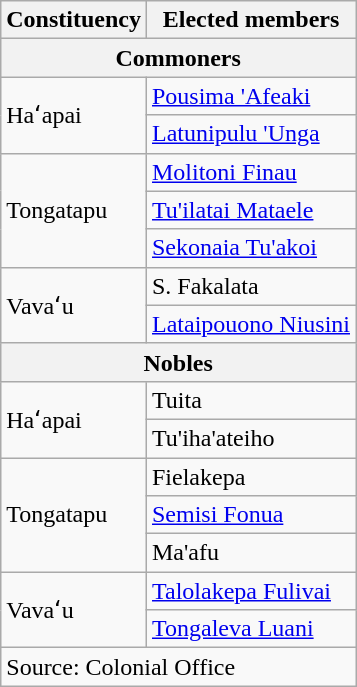<table class=wikitable>
<tr>
<th>Constituency</th>
<th>Elected members</th>
</tr>
<tr>
<th colspan=3>Commoners</th>
</tr>
<tr>
<td rowspan=2>Haʻapai</td>
<td><a href='#'>Pousima 'Afeaki</a></td>
</tr>
<tr>
<td><a href='#'>Latunipulu 'Unga</a></td>
</tr>
<tr>
<td rowspan=3>Tongatapu</td>
<td><a href='#'>Molitoni Finau</a></td>
</tr>
<tr>
<td><a href='#'>Tu'ilatai Mataele</a></td>
</tr>
<tr>
<td><a href='#'>Sekonaia Tu'akoi</a></td>
</tr>
<tr>
<td rowspan=2>Vavaʻu</td>
<td>S. Fakalata</td>
</tr>
<tr>
<td><a href='#'>Lataipouono Niusini</a></td>
</tr>
<tr>
<th colspan=3>Nobles</th>
</tr>
<tr>
<td rowspan=2>Haʻapai</td>
<td>Tuita</td>
</tr>
<tr>
<td>Tu'iha'ateiho</td>
</tr>
<tr>
<td rowspan=3>Tongatapu</td>
<td>Fielakepa</td>
</tr>
<tr>
<td><a href='#'>Semisi Fonua</a></td>
</tr>
<tr>
<td>Ma'afu</td>
</tr>
<tr>
<td rowspan=2>Vavaʻu</td>
<td><a href='#'>Talolakepa Fulivai</a></td>
</tr>
<tr>
<td><a href='#'>Tongaleva Luani</a></td>
</tr>
<tr>
<td colspan=3>Source: Colonial Office</td>
</tr>
</table>
